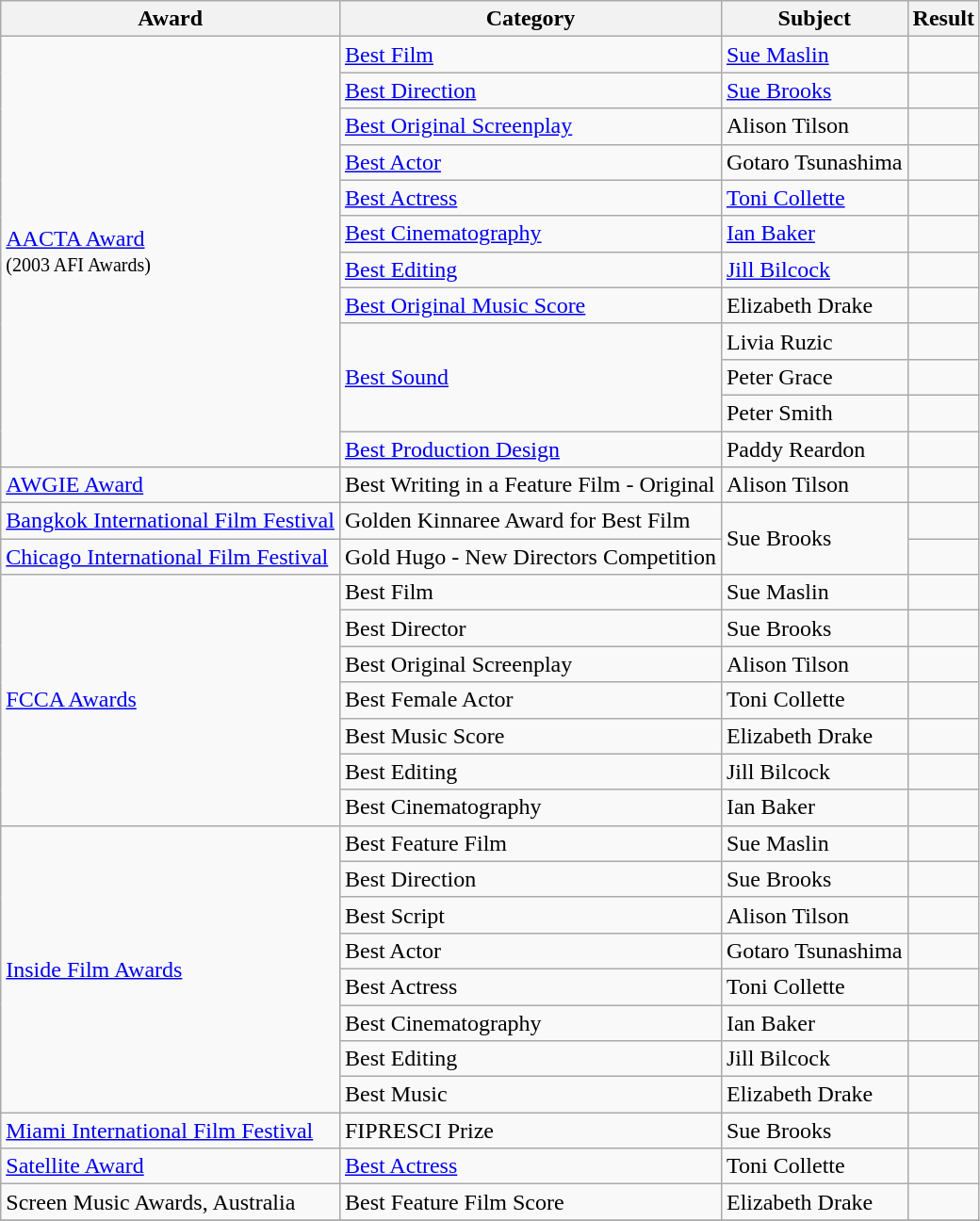<table class="wikitable">
<tr>
<th>Award</th>
<th>Category</th>
<th>Subject</th>
<th>Result</th>
</tr>
<tr>
<td rowspan=12><a href='#'>AACTA Award</a><br><small>(2003 AFI Awards)</small></td>
<td><a href='#'>Best Film</a></td>
<td><a href='#'>Sue Maslin</a></td>
<td></td>
</tr>
<tr>
<td><a href='#'>Best Direction</a></td>
<td><a href='#'>Sue Brooks</a></td>
<td></td>
</tr>
<tr>
<td><a href='#'>Best Original Screenplay</a></td>
<td>Alison Tilson</td>
<td></td>
</tr>
<tr>
<td><a href='#'>Best Actor</a></td>
<td>Gotaro Tsunashima</td>
<td></td>
</tr>
<tr>
<td><a href='#'>Best Actress</a></td>
<td><a href='#'>Toni Collette</a></td>
<td></td>
</tr>
<tr>
<td><a href='#'>Best Cinematography</a></td>
<td><a href='#'>Ian Baker</a></td>
<td></td>
</tr>
<tr>
<td><a href='#'>Best Editing</a></td>
<td><a href='#'>Jill Bilcock</a></td>
<td></td>
</tr>
<tr>
<td><a href='#'>Best Original Music Score</a></td>
<td>Elizabeth Drake</td>
<td></td>
</tr>
<tr>
<td rowspan=3><a href='#'>Best Sound</a></td>
<td>Livia Ruzic</td>
<td></td>
</tr>
<tr>
<td>Peter Grace</td>
<td></td>
</tr>
<tr>
<td>Peter Smith</td>
<td></td>
</tr>
<tr>
<td><a href='#'>Best Production Design</a></td>
<td>Paddy Reardon</td>
<td></td>
</tr>
<tr>
<td><a href='#'>AWGIE Award</a></td>
<td>Best Writing in a Feature Film - Original</td>
<td>Alison Tilson</td>
<td></td>
</tr>
<tr>
<td><a href='#'>Bangkok International Film Festival</a></td>
<td>Golden Kinnaree Award for Best Film</td>
<td rowspan=2>Sue Brooks</td>
<td></td>
</tr>
<tr>
<td><a href='#'>Chicago International Film Festival</a></td>
<td>Gold Hugo - New Directors Competition</td>
<td></td>
</tr>
<tr>
<td rowspan=7><a href='#'>FCCA Awards</a></td>
<td>Best Film</td>
<td>Sue Maslin</td>
<td></td>
</tr>
<tr>
<td>Best Director</td>
<td>Sue Brooks</td>
<td></td>
</tr>
<tr>
<td>Best Original Screenplay</td>
<td>Alison Tilson</td>
<td></td>
</tr>
<tr>
<td>Best Female Actor</td>
<td>Toni Collette</td>
<td></td>
</tr>
<tr>
<td>Best Music Score</td>
<td>Elizabeth Drake</td>
<td></td>
</tr>
<tr>
<td>Best Editing</td>
<td>Jill Bilcock</td>
<td></td>
</tr>
<tr>
<td>Best Cinematography</td>
<td>Ian Baker</td>
<td></td>
</tr>
<tr>
<td rowspan=8><a href='#'>Inside Film Awards</a></td>
<td>Best Feature Film</td>
<td>Sue Maslin</td>
<td></td>
</tr>
<tr>
<td>Best Direction</td>
<td>Sue Brooks</td>
<td></td>
</tr>
<tr>
<td>Best Script</td>
<td>Alison Tilson</td>
<td></td>
</tr>
<tr>
<td>Best Actor</td>
<td>Gotaro Tsunashima</td>
<td></td>
</tr>
<tr>
<td>Best Actress</td>
<td>Toni Collette</td>
<td></td>
</tr>
<tr>
<td>Best Cinematography</td>
<td>Ian Baker</td>
<td></td>
</tr>
<tr>
<td>Best Editing</td>
<td>Jill Bilcock</td>
<td></td>
</tr>
<tr>
<td>Best Music</td>
<td>Elizabeth Drake</td>
<td></td>
</tr>
<tr>
<td><a href='#'>Miami International Film Festival</a></td>
<td>FIPRESCI Prize</td>
<td>Sue Brooks</td>
<td></td>
</tr>
<tr>
<td><a href='#'>Satellite Award</a></td>
<td><a href='#'>Best Actress</a></td>
<td>Toni Collette</td>
<td></td>
</tr>
<tr>
<td>Screen Music Awards, Australia</td>
<td>Best Feature Film Score</td>
<td>Elizabeth Drake</td>
<td></td>
</tr>
<tr>
</tr>
</table>
